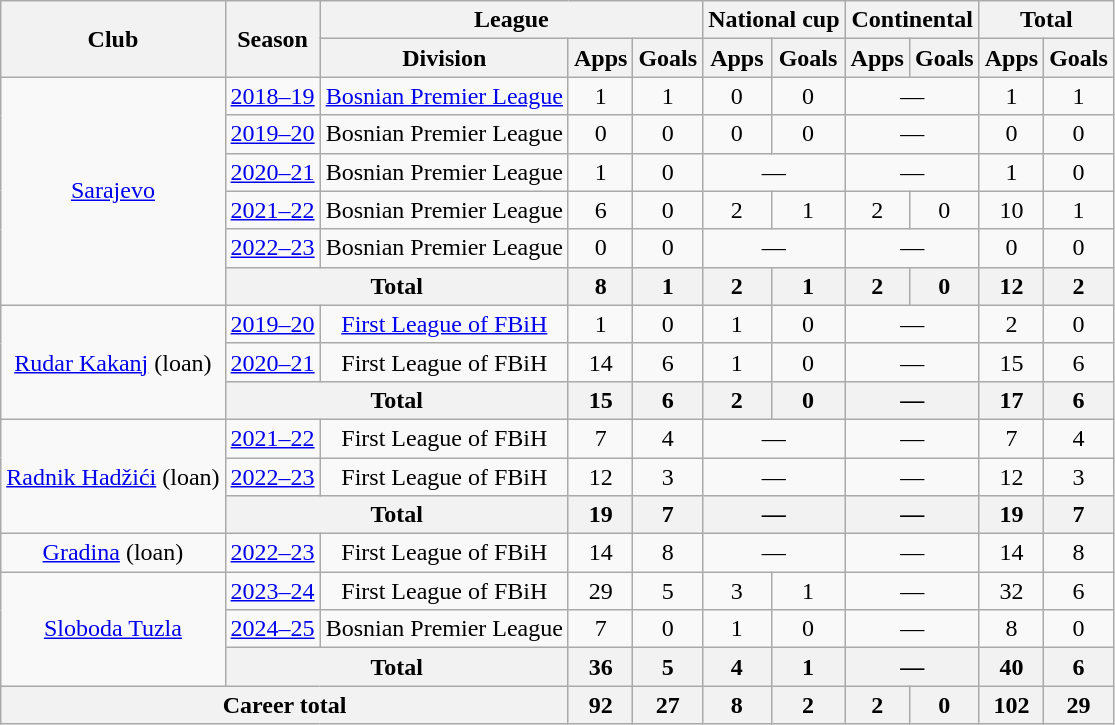<table class="wikitable" style="text-align:center">
<tr>
<th rowspan=2>Club</th>
<th rowspan=2>Season</th>
<th colspan=3>League</th>
<th colspan=2>National cup</th>
<th colspan=2>Continental</th>
<th colspan=2>Total</th>
</tr>
<tr>
<th>Division</th>
<th>Apps</th>
<th>Goals</th>
<th>Apps</th>
<th>Goals</th>
<th>Apps</th>
<th>Goals</th>
<th>Apps</th>
<th>Goals</th>
</tr>
<tr>
<td rowspan=6><a href='#'>Sarajevo</a></td>
<td><a href='#'>2018–19</a></td>
<td><a href='#'>Bosnian Premier League</a></td>
<td>1</td>
<td>1</td>
<td>0</td>
<td>0</td>
<td colspan=2>—</td>
<td>1</td>
<td>1</td>
</tr>
<tr>
<td><a href='#'>2019–20</a></td>
<td>Bosnian Premier League</td>
<td>0</td>
<td>0</td>
<td>0</td>
<td>0</td>
<td colspan=2>—</td>
<td>0</td>
<td>0</td>
</tr>
<tr>
<td><a href='#'>2020–21</a></td>
<td>Bosnian Premier League</td>
<td>1</td>
<td>0</td>
<td colspan=2>—</td>
<td colspan=2>—</td>
<td>1</td>
<td>0</td>
</tr>
<tr>
<td><a href='#'>2021–22</a></td>
<td>Bosnian Premier League</td>
<td>6</td>
<td>0</td>
<td>2</td>
<td>1</td>
<td>2</td>
<td>0</td>
<td>10</td>
<td>1</td>
</tr>
<tr>
<td><a href='#'>2022–23</a></td>
<td>Bosnian Premier League</td>
<td>0</td>
<td>0</td>
<td colspan=2>—</td>
<td colspan=2>—</td>
<td>0</td>
<td>0</td>
</tr>
<tr>
<th colspan=2>Total</th>
<th>8</th>
<th>1</th>
<th>2</th>
<th>1</th>
<th>2</th>
<th>0</th>
<th>12</th>
<th>2</th>
</tr>
<tr>
<td rowspan=3><a href='#'>Rudar Kakanj</a> (loan)</td>
<td><a href='#'>2019–20</a></td>
<td><a href='#'>First League of FBiH</a></td>
<td>1</td>
<td>0</td>
<td>1</td>
<td>0</td>
<td colspan=2>—</td>
<td>2</td>
<td>0</td>
</tr>
<tr>
<td><a href='#'>2020–21</a></td>
<td>First League of FBiH</td>
<td>14</td>
<td>6</td>
<td>1</td>
<td>0</td>
<td colspan=2>—</td>
<td>15</td>
<td>6</td>
</tr>
<tr>
<th colspan=2>Total</th>
<th>15</th>
<th>6</th>
<th>2</th>
<th>0</th>
<th colspan=2>—</th>
<th>17</th>
<th>6</th>
</tr>
<tr>
<td rowspan=3><a href='#'>Radnik Hadžići</a> (loan)</td>
<td><a href='#'>2021–22</a></td>
<td>First League of FBiH</td>
<td>7</td>
<td>4</td>
<td colspan=2>—</td>
<td colspan=2>—</td>
<td>7</td>
<td>4</td>
</tr>
<tr>
<td><a href='#'>2022–23</a></td>
<td>First League of FBiH</td>
<td>12</td>
<td>3</td>
<td colspan=2>—</td>
<td colspan=2>—</td>
<td>12</td>
<td>3</td>
</tr>
<tr>
<th colspan=2>Total</th>
<th>19</th>
<th>7</th>
<th colspan=2>—</th>
<th colspan=2>—</th>
<th>19</th>
<th>7</th>
</tr>
<tr>
<td><a href='#'>Gradina</a> (loan)</td>
<td><a href='#'>2022–23</a></td>
<td>First League of FBiH</td>
<td>14</td>
<td>8</td>
<td colspan=2>—</td>
<td colspan=2>—</td>
<td>14</td>
<td>8</td>
</tr>
<tr>
<td rowspan=3><a href='#'>Sloboda Tuzla</a></td>
<td><a href='#'>2023–24</a></td>
<td>First League of FBiH</td>
<td>29</td>
<td>5</td>
<td>3</td>
<td>1</td>
<td colspan=2>—</td>
<td>32</td>
<td>6</td>
</tr>
<tr>
<td><a href='#'>2024–25</a></td>
<td>Bosnian Premier League</td>
<td>7</td>
<td>0</td>
<td>1</td>
<td>0</td>
<td colspan=2>—</td>
<td>8</td>
<td>0</td>
</tr>
<tr>
<th colspan=2>Total</th>
<th>36</th>
<th>5</th>
<th>4</th>
<th>1</th>
<th colspan=2>—</th>
<th>40</th>
<th>6</th>
</tr>
<tr>
<th colspan=3>Career total</th>
<th>92</th>
<th>27</th>
<th>8</th>
<th>2</th>
<th>2</th>
<th>0</th>
<th>102</th>
<th>29</th>
</tr>
</table>
